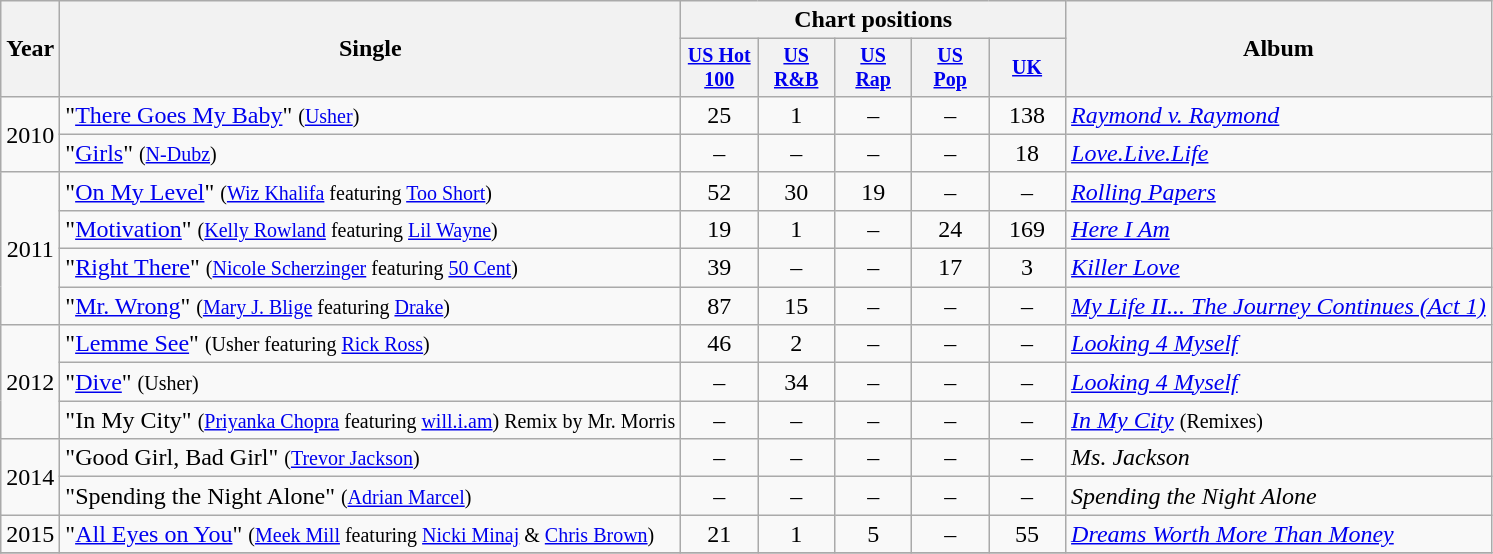<table class="wikitable" style="text-align:center;">
<tr>
<th rowspan="2">Year</th>
<th rowspan="2">Single</th>
<th colspan="5">Chart positions</th>
<th rowspan="2">Album</th>
</tr>
<tr style="font-size:smaller;">
<th style="width:45px;"><a href='#'>US Hot 100</a></th>
<th style="width:45px;"><a href='#'>US<br>R&B</a></th>
<th style="width:45px;"><a href='#'>US<br> Rap</a></th>
<th style="width:45px;"><a href='#'>US<br> Pop</a></th>
<th style="width:45px;"><a href='#'>UK</a></th>
</tr>
<tr>
<td rowspan="2">2010</td>
<td style="text-align:left;">"<a href='#'>There Goes My Baby</a>" <small>(<a href='#'>Usher</a>)</small></td>
<td>25</td>
<td>1</td>
<td>–</td>
<td>–</td>
<td>138</td>
<td style="text-align:left;"><em><a href='#'>Raymond v. Raymond</a></em></td>
</tr>
<tr>
<td style="text-align:left;">"<a href='#'>Girls</a>" <small>(<a href='#'>N-Dubz</a>)</small></td>
<td>–</td>
<td>–</td>
<td>–</td>
<td>–</td>
<td>18</td>
<td style="text-align:left;"><em><a href='#'>Love.Live.Life</a></em></td>
</tr>
<tr>
<td rowspan="4">2011</td>
<td style="text-align:left;">"<a href='#'>On My Level</a>" <small>(<a href='#'>Wiz Khalifa</a> featuring <a href='#'>Too Short</a>)</small></td>
<td>52</td>
<td>30</td>
<td>19</td>
<td>–</td>
<td>–</td>
<td style="text-align:left;"><em><a href='#'>Rolling Papers</a></em></td>
</tr>
<tr>
<td style="text-align:left;">"<a href='#'>Motivation</a>" <small>(<a href='#'>Kelly Rowland</a> featuring <a href='#'>Lil Wayne</a>)</small></td>
<td>19</td>
<td>1</td>
<td>–</td>
<td>24</td>
<td>169</td>
<td style="text-align:left;"><em><a href='#'>Here I Am</a></em></td>
</tr>
<tr>
<td style="text-align:left;">"<a href='#'>Right There</a>" <small>(<a href='#'>Nicole Scherzinger</a> featuring <a href='#'>50 Cent</a>)</small></td>
<td>39</td>
<td>–</td>
<td>–</td>
<td>17</td>
<td>3</td>
<td style="text-align:left;"><em><a href='#'>Killer Love</a></em></td>
</tr>
<tr>
<td style="text-align:left;">"<a href='#'>Mr. Wrong</a>" <small>(<a href='#'>Mary J. Blige</a> featuring <a href='#'>Drake</a>)</small></td>
<td>87</td>
<td>15</td>
<td>–</td>
<td>–</td>
<td>–</td>
<td style="text-align:left;"><em><a href='#'>My Life II... The Journey Continues (Act 1)</a></em></td>
</tr>
<tr>
<td rowspan="3">2012</td>
<td style="text-align:left;">"<a href='#'>Lemme See</a>" <small>(Usher featuring <a href='#'>Rick Ross</a>)</small></td>
<td>46</td>
<td>2</td>
<td>–</td>
<td>–</td>
<td>–</td>
<td style="text-align:left;"><em><a href='#'>Looking 4 Myself</a></em></td>
</tr>
<tr>
<td style="text-align:left;">"<a href='#'>Dive</a>" <small>(Usher)</small></td>
<td>–</td>
<td>34</td>
<td>–</td>
<td>–</td>
<td>–</td>
<td style="text-align:left;"><em><a href='#'>Looking 4 Myself</a></em></td>
</tr>
<tr>
<td style="text-align:left;">"In My City" <small>(<a href='#'>Priyanka Chopra</a> featuring <a href='#'>will.i.am</a>) Remix by Mr. Morris</small></td>
<td>–</td>
<td>–</td>
<td>–</td>
<td>–</td>
<td>–</td>
<td style="text-align:left;"><em><a href='#'>In My City</a></em> <small>(Remixes)</small></td>
</tr>
<tr>
<td rowspan="2">2014</td>
<td style="text-align:left;">"Good Girl, Bad Girl" <small>(<a href='#'>Trevor Jackson</a>)</small></td>
<td>–</td>
<td>–</td>
<td>–</td>
<td>–</td>
<td>–</td>
<td style="text-align:left;"><em>Ms. Jackson</em></td>
</tr>
<tr>
<td style="text-align:left;">"Spending the Night Alone" <small>(<a href='#'>Adrian Marcel</a>)</small></td>
<td>–</td>
<td>–</td>
<td>–</td>
<td>–</td>
<td>–</td>
<td style="text-align:left;"><em>Spending the Night Alone</em></td>
</tr>
<tr>
<td rowspan="1">2015</td>
<td style="text-align:left;">"<a href='#'>All Eyes on You</a>" <small>(<a href='#'>Meek Mill</a> featuring <a href='#'>Nicki Minaj</a> & <a href='#'>Chris Brown</a>)</small></td>
<td>21</td>
<td>1</td>
<td>5</td>
<td>–</td>
<td>55</td>
<td style="text-align:left;"><em><a href='#'>Dreams Worth More Than Money</a></em></td>
</tr>
<tr>
</tr>
</table>
